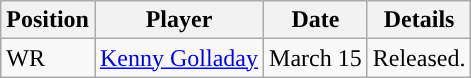<table class="wikitable">
<tr>
<th>Position</th>
<th>Player</th>
<th>Date</th>
<th>Details</th>
</tr>
<tr>
<td>WR</td>
<td><a href='#'>Kenny Golladay</a></td>
<td>March 15</td>
<td>Released.</td>
</tr>
</table>
